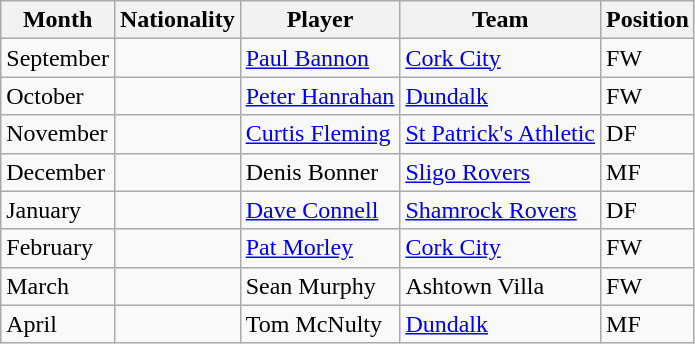<table class="wikitable sortable">
<tr>
<th>Month</th>
<th>Nationality</th>
<th>Player</th>
<th>Team</th>
<th>Position</th>
</tr>
<tr>
<td>September</td>
<td></td>
<td><a href='#'>Paul Bannon</a></td>
<td><a href='#'>Cork City</a></td>
<td>FW</td>
</tr>
<tr>
<td>October</td>
<td></td>
<td><a href='#'>Peter Hanrahan</a></td>
<td><a href='#'>Dundalk</a></td>
<td>FW</td>
</tr>
<tr>
<td>November</td>
<td></td>
<td><a href='#'>Curtis Fleming</a></td>
<td><a href='#'>St Patrick's Athletic</a></td>
<td>DF</td>
</tr>
<tr>
<td>December</td>
<td></td>
<td>Denis Bonner</td>
<td><a href='#'>Sligo Rovers</a></td>
<td>MF</td>
</tr>
<tr>
<td>January</td>
<td></td>
<td><a href='#'>Dave Connell</a></td>
<td><a href='#'>Shamrock Rovers</a></td>
<td>DF</td>
</tr>
<tr>
<td>February</td>
<td></td>
<td><a href='#'>Pat Morley</a></td>
<td><a href='#'>Cork City</a></td>
<td>FW</td>
</tr>
<tr>
<td>March</td>
<td></td>
<td>Sean Murphy</td>
<td>Ashtown Villa</td>
<td>FW</td>
</tr>
<tr>
<td>April</td>
<td></td>
<td>Tom McNulty</td>
<td><a href='#'>Dundalk</a></td>
<td>MF</td>
</tr>
</table>
